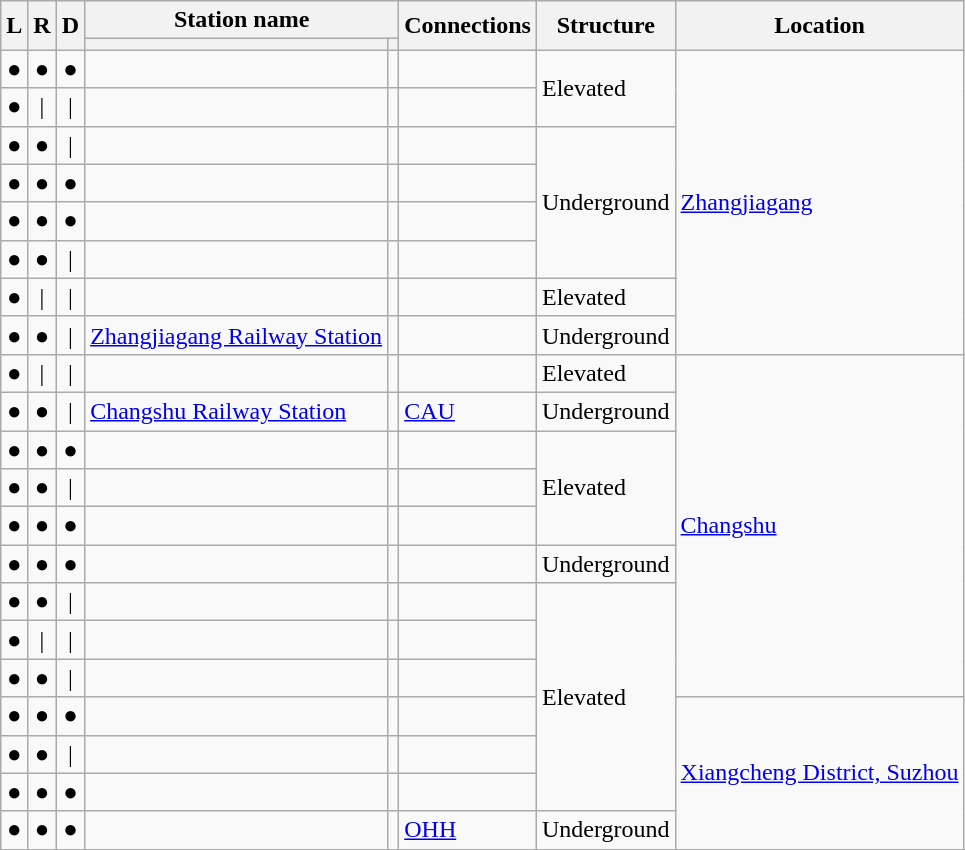<table class="wikitable">
<tr>
<th rowspan="2">L</th>
<th rowspan="2">R</th>
<th rowspan="2">D</th>
<th colspan="2">Station name</th>
<th rowspan="2">Connections</th>
<th rowspan="2">Structure</th>
<th rowspan="2">Location</th>
</tr>
<tr>
<th></th>
<th></th>
</tr>
<tr>
<td align="center">●</td>
<td align="center">●</td>
<td align="center">●</td>
<td></td>
<td></td>
<td></td>
<td rowspan="2">Elevated</td>
<td rowspan="8"><a href='#'>Zhangjiagang</a></td>
</tr>
<tr>
<td align="center">●</td>
<td align="center">|</td>
<td align="center">|</td>
<td></td>
<td></td>
<td></td>
</tr>
<tr>
<td align="center">●</td>
<td align="center">●</td>
<td align="center">|</td>
<td></td>
<td></td>
<td></td>
<td rowspan="4">Underground</td>
</tr>
<tr>
<td align="center">●</td>
<td align="center">●</td>
<td align="center">●</td>
<td></td>
<td></td>
<td></td>
</tr>
<tr>
<td align="center">●</td>
<td align="center">●</td>
<td align="center">●</td>
<td></td>
<td></td>
<td></td>
</tr>
<tr>
<td align="center">●</td>
<td align="center">●</td>
<td align="center">|</td>
<td></td>
<td></td>
<td></td>
</tr>
<tr>
<td align="center">●</td>
<td align="center">|</td>
<td align="center">|</td>
<td></td>
<td></td>
<td></td>
<td>Elevated</td>
</tr>
<tr>
<td align="center">●</td>
<td align="center">●</td>
<td align="center">|</td>
<td><a href='#'>Zhangjiagang Railway Station</a></td>
<td></td>
<td></td>
<td>Underground</td>
</tr>
<tr>
<td align="center">●</td>
<td align="center">|</td>
<td align="center">|</td>
<td></td>
<td></td>
<td></td>
<td>Elevated</td>
<td rowspan="9"><a href='#'>Changshu</a></td>
</tr>
<tr>
<td align="center">●</td>
<td align="center">●</td>
<td align="center">|</td>
<td><a href='#'>Changshu Railway Station</a></td>
<td></td>
<td>  <a href='#'>CAU</a></td>
<td>Underground</td>
</tr>
<tr>
<td align="center">●</td>
<td align="center">●</td>
<td align="center">●</td>
<td></td>
<td></td>
<td></td>
<td rowspan="3">Elevated</td>
</tr>
<tr>
<td align="center">●</td>
<td align="center">●</td>
<td align="center">|</td>
<td></td>
<td></td>
<td></td>
</tr>
<tr>
<td align="center">●</td>
<td align="center">●</td>
<td align="center">●</td>
<td></td>
<td></td>
<td></td>
</tr>
<tr>
<td align="center">●</td>
<td align="center">●</td>
<td align="center">●</td>
<td></td>
<td></td>
<td></td>
<td>Underground</td>
</tr>
<tr>
<td align="center">●</td>
<td align="center">●</td>
<td align="center">|</td>
<td></td>
<td></td>
<td></td>
<td Rowspan="6">Elevated</td>
</tr>
<tr>
<td align="center">●</td>
<td align="center">|</td>
<td align="center">|</td>
<td></td>
<td></td>
<td></td>
</tr>
<tr>
<td align="center">●</td>
<td align="center">●</td>
<td align="center">|</td>
<td></td>
<td></td>
<td></td>
</tr>
<tr>
<td align="center">●</td>
<td align="center">●</td>
<td align="center">●</td>
<td></td>
<td></td>
<td></td>
<td rowspan="4"><a href='#'>Xiangcheng District, Suzhou</a></td>
</tr>
<tr>
<td align="center">●</td>
<td align="center">●</td>
<td align="center">|</td>
<td></td>
<td></td>
<td></td>
</tr>
<tr>
<td align="center">●</td>
<td align="center">●</td>
<td align="center">●</td>
<td></td>
<td></td>
<td></td>
</tr>
<tr>
<td align="center">●</td>
<td align="center">●</td>
<td align="center">●</td>
<td></td>
<td></td>
<td>    <a href='#'>OHH</a></td>
<td>Underground</td>
</tr>
<tr>
</tr>
</table>
